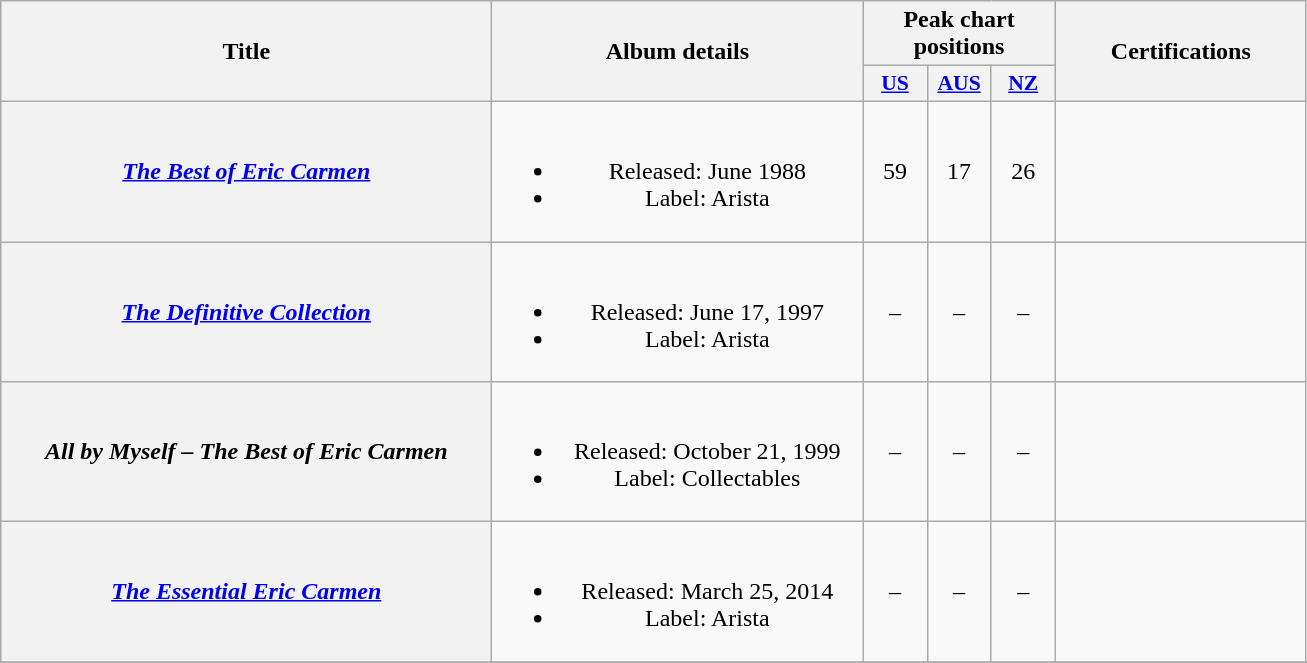<table class="wikitable plainrowheaders" style="text-align:center;">
<tr>
<th rowspan="2" style="width:20em;">Title</th>
<th rowspan="2" style="width:15em;">Album details</th>
<th colspan="3">Peak chart positions</th>
<th rowspan="2" style="width:10em;">Certifications</th>
</tr>
<tr>
<th scope="col" style="width:2.5em;font-size:90%;"><a href='#'>US</a><br></th>
<th scope="col" style="width:2.5em;font-size:90%;"><a href='#'>AUS</a><br></th>
<th scope="col" style="width:2.5em;font-size:90%;"><a href='#'>NZ</a><br></th>
</tr>
<tr>
<th scope="row"><em><a href='#'>The Best of Eric Carmen</a></em></th>
<td><br><ul><li>Released: June 1988</li><li>Label: Arista</li></ul></td>
<td>59</td>
<td>17</td>
<td>26</td>
<td></td>
</tr>
<tr>
<th scope="row"><em><a href='#'>The Definitive Collection</a></em></th>
<td><br><ul><li>Released: June 17, 1997</li><li>Label: Arista</li></ul></td>
<td>–</td>
<td>–</td>
<td>–</td>
<td></td>
</tr>
<tr>
<th scope="row"><em>All by Myself – The Best of Eric Carmen</em></th>
<td><br><ul><li>Released: October 21, 1999</li><li>Label: Collectables</li></ul></td>
<td>–</td>
<td>–</td>
<td>–</td>
<td></td>
</tr>
<tr>
<th scope="row"><em><a href='#'>The Essential Eric Carmen</a></em></th>
<td><br><ul><li>Released: March 25, 2014</li><li>Label: Arista</li></ul></td>
<td>–</td>
<td>–</td>
<td>–</td>
<td></td>
</tr>
<tr>
</tr>
</table>
